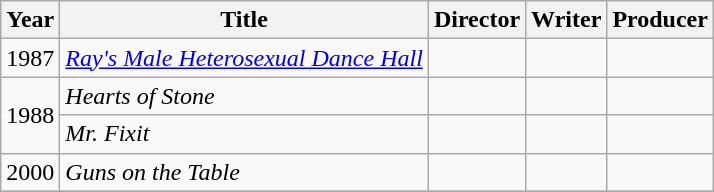<table class="wikitable">
<tr>
<th>Year</th>
<th>Title</th>
<th>Director</th>
<th>Writer</th>
<th>Producer</th>
</tr>
<tr>
<td>1987</td>
<td><em><a href='#'>Ray's Male Heterosexual Dance Hall</a></em></td>
<td></td>
<td></td>
<td></td>
</tr>
<tr>
<td rowspan=2>1988</td>
<td><em>Hearts of Stone</em></td>
<td></td>
<td></td>
<td></td>
</tr>
<tr>
<td><em>Mr. Fixit</em></td>
<td></td>
<td></td>
<td></td>
</tr>
<tr>
<td>2000</td>
<td><em>Guns on the Table</em></td>
<td></td>
<td></td>
<td></td>
</tr>
<tr>
</tr>
</table>
